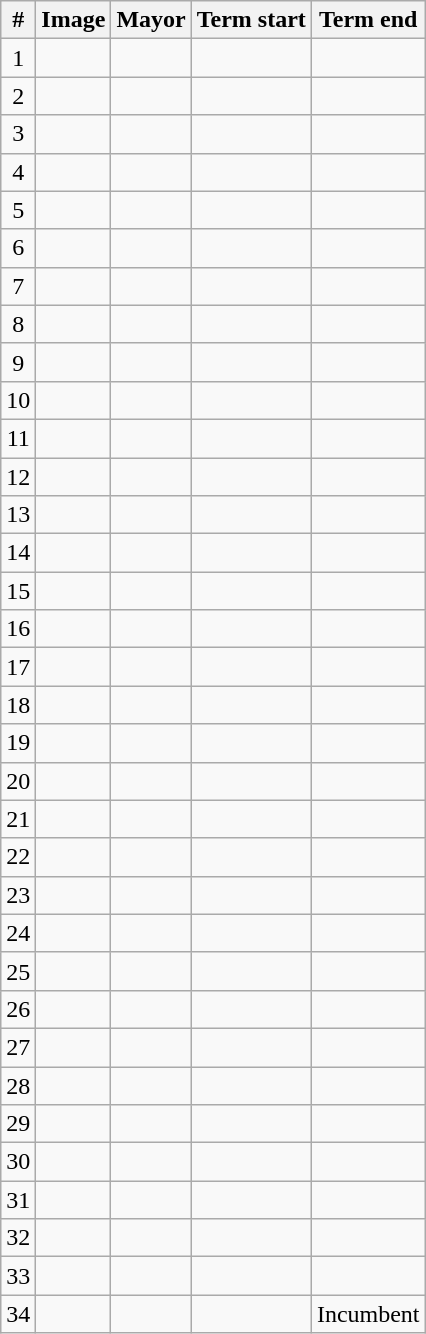<table class="wikitable sortable">
<tr>
<th align=center>#</th>
<th>Image</th>
<th>Mayor</th>
<th>Term start</th>
<th>Term end</th>
</tr>
<tr>
<td align=center>1</td>
<td></td>
<td></td>
<td align=center></td>
<td align=center></td>
</tr>
<tr>
<td align=center>2</td>
<td></td>
<td></td>
<td align=center></td>
<td align=center></td>
</tr>
<tr>
<td align=center>3</td>
<td></td>
<td></td>
<td align=center></td>
<td align=center></td>
</tr>
<tr>
<td align=center>4</td>
<td></td>
<td></td>
<td align=center></td>
<td align=center></td>
</tr>
<tr>
<td align=center>5</td>
<td></td>
<td></td>
<td align=center></td>
<td align=center></td>
</tr>
<tr>
<td align=center>6</td>
<td></td>
<td></td>
<td align=center></td>
<td align=center></td>
</tr>
<tr>
<td align=center>7</td>
<td></td>
<td></td>
<td align=center></td>
<td align=center></td>
</tr>
<tr>
<td align=center>8</td>
<td></td>
<td></td>
<td align=center></td>
<td align=center></td>
</tr>
<tr>
<td align=center>9</td>
<td></td>
<td></td>
<td align=center></td>
<td align=center></td>
</tr>
<tr>
<td align=center>10</td>
<td></td>
<td></td>
<td align=center></td>
<td align=center></td>
</tr>
<tr>
<td align=center>11</td>
<td></td>
<td></td>
<td align=center></td>
<td align=center></td>
</tr>
<tr>
<td align=center>12</td>
<td></td>
<td></td>
<td align=center></td>
<td align=center></td>
</tr>
<tr>
<td align=center>13</td>
<td></td>
<td></td>
<td align=center></td>
<td align=center></td>
</tr>
<tr>
<td align=center>14</td>
<td></td>
<td></td>
<td align=center></td>
<td align=center></td>
</tr>
<tr>
<td align=center>15</td>
<td></td>
<td></td>
<td align=center></td>
<td align=center></td>
</tr>
<tr>
<td align=center>16</td>
<td></td>
<td></td>
<td align=center></td>
<td align=center></td>
</tr>
<tr>
<td align=center>17</td>
<td></td>
<td></td>
<td align=center></td>
<td align=center></td>
</tr>
<tr>
<td align=center>18</td>
<td></td>
<td></td>
<td align=center></td>
<td align=center></td>
</tr>
<tr>
<td align=center>19</td>
<td></td>
<td></td>
<td align=center></td>
<td align=center></td>
</tr>
<tr>
<td align=center>20</td>
<td></td>
<td></td>
<td align=center></td>
<td align=center></td>
</tr>
<tr>
<td align=center>21</td>
<td></td>
<td></td>
<td align=center></td>
<td align=center></td>
</tr>
<tr>
<td align=center>22</td>
<td></td>
<td></td>
<td align=center></td>
<td align=center></td>
</tr>
<tr>
<td align=center>23</td>
<td></td>
<td></td>
<td align=center></td>
<td align=center></td>
</tr>
<tr>
<td align=center>24</td>
<td></td>
<td></td>
<td align=center></td>
<td align=center></td>
</tr>
<tr>
<td align=center>25</td>
<td></td>
<td></td>
<td align=center></td>
<td align=center></td>
</tr>
<tr>
<td align=center>26</td>
<td></td>
<td></td>
<td align=center></td>
<td align=center></td>
</tr>
<tr>
<td align=center>27</td>
<td></td>
<td></td>
<td align=center></td>
<td align=center></td>
</tr>
<tr>
<td align=center>28</td>
<td></td>
<td></td>
<td align=center></td>
<td align=center></td>
</tr>
<tr>
<td align=center>29</td>
<td></td>
<td></td>
<td align=center></td>
<td align=center></td>
</tr>
<tr>
<td align=center>30</td>
<td></td>
<td></td>
<td align=center></td>
<td align=center></td>
</tr>
<tr>
<td align=center>31</td>
<td></td>
<td></td>
<td align=center></td>
<td align=center></td>
</tr>
<tr>
<td align=center>32</td>
<td></td>
<td></td>
<td align=center></td>
<td align=center></td>
</tr>
<tr>
<td align=center>33</td>
<td></td>
<td></td>
<td align=center></td>
<td align=center></td>
</tr>
<tr>
<td align=center>34</td>
<td></td>
<td></td>
<td align=center></td>
<td align=center>Incumbent</td>
</tr>
</table>
